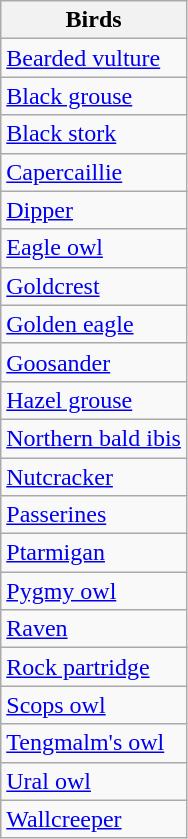<table class="wikitable sortable mw-collapsible mw-collapsed">
<tr>
<th>Birds</th>
</tr>
<tr>
<td><a href='#'>Bearded vulture</a></td>
</tr>
<tr>
<td><a href='#'>Black grouse</a></td>
</tr>
<tr>
<td><a href='#'>Black stork</a></td>
</tr>
<tr>
<td><a href='#'>Capercaillie</a></td>
</tr>
<tr>
<td><a href='#'>Dipper</a></td>
</tr>
<tr>
<td><a href='#'>Eagle owl</a></td>
</tr>
<tr>
<td><a href='#'>Goldcrest</a></td>
</tr>
<tr>
<td><a href='#'>Golden eagle</a></td>
</tr>
<tr>
<td><a href='#'>Goosander</a></td>
</tr>
<tr>
<td><a href='#'>Hazel grouse</a></td>
</tr>
<tr>
<td><a href='#'>Northern bald ibis</a></td>
</tr>
<tr>
<td><a href='#'>Nutcracker</a></td>
</tr>
<tr>
<td><a href='#'>Passerines</a></td>
</tr>
<tr>
<td><a href='#'>Ptarmigan</a></td>
</tr>
<tr>
<td><a href='#'>Pygmy owl</a></td>
</tr>
<tr>
<td><a href='#'>Raven</a></td>
</tr>
<tr>
<td><a href='#'>Rock partridge</a></td>
</tr>
<tr>
<td><a href='#'>Scops owl</a></td>
</tr>
<tr>
<td><a href='#'>Tengmalm's owl</a></td>
</tr>
<tr>
<td><a href='#'>Ural owl</a></td>
</tr>
<tr>
<td><a href='#'>Wallcreeper</a></td>
</tr>
</table>
